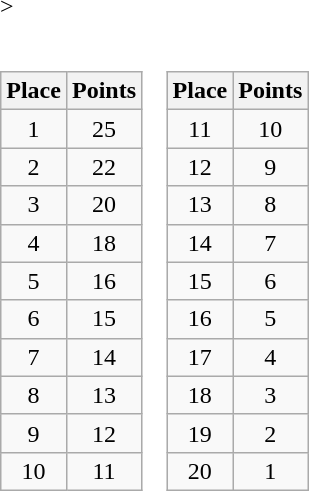<table border=0 cellpadding=0 cellspacing=0>>
<tr>
<td><br><table class="wikitable">
<tr align="center">
<th>Place</th>
<th>Points</th>
</tr>
<tr align="center">
<td>1</td>
<td>25</td>
</tr>
<tr align="center">
<td>2</td>
<td>22</td>
</tr>
<tr align="center">
<td>3</td>
<td>20</td>
</tr>
<tr align="center">
<td>4</td>
<td>18</td>
</tr>
<tr align="center">
<td>5</td>
<td>16</td>
</tr>
<tr align="center">
<td>6</td>
<td>15</td>
</tr>
<tr align="center">
<td>7</td>
<td>14</td>
</tr>
<tr align="center">
<td>8</td>
<td>13</td>
</tr>
<tr align="center">
<td>9</td>
<td>12</td>
</tr>
<tr align="center">
<td>10</td>
<td>11</td>
</tr>
</table>
</td>
<td><br><table class="wikitable">
<tr align="center">
<th>Place</th>
<th>Points</th>
</tr>
<tr align="center">
<td>11</td>
<td>10</td>
</tr>
<tr align="center">
<td>12</td>
<td>9</td>
</tr>
<tr align="center">
<td>13</td>
<td>8</td>
</tr>
<tr align="center">
<td>14</td>
<td>7</td>
</tr>
<tr align="center">
<td>15</td>
<td>6</td>
</tr>
<tr align="center">
<td>16</td>
<td>5</td>
</tr>
<tr align="center">
<td>17</td>
<td>4</td>
</tr>
<tr align="center">
<td>18</td>
<td>3</td>
</tr>
<tr align="center">
<td>19</td>
<td>2</td>
</tr>
<tr align="center">
<td>20</td>
<td>1</td>
</tr>
</table>
</td>
</tr>
</table>
